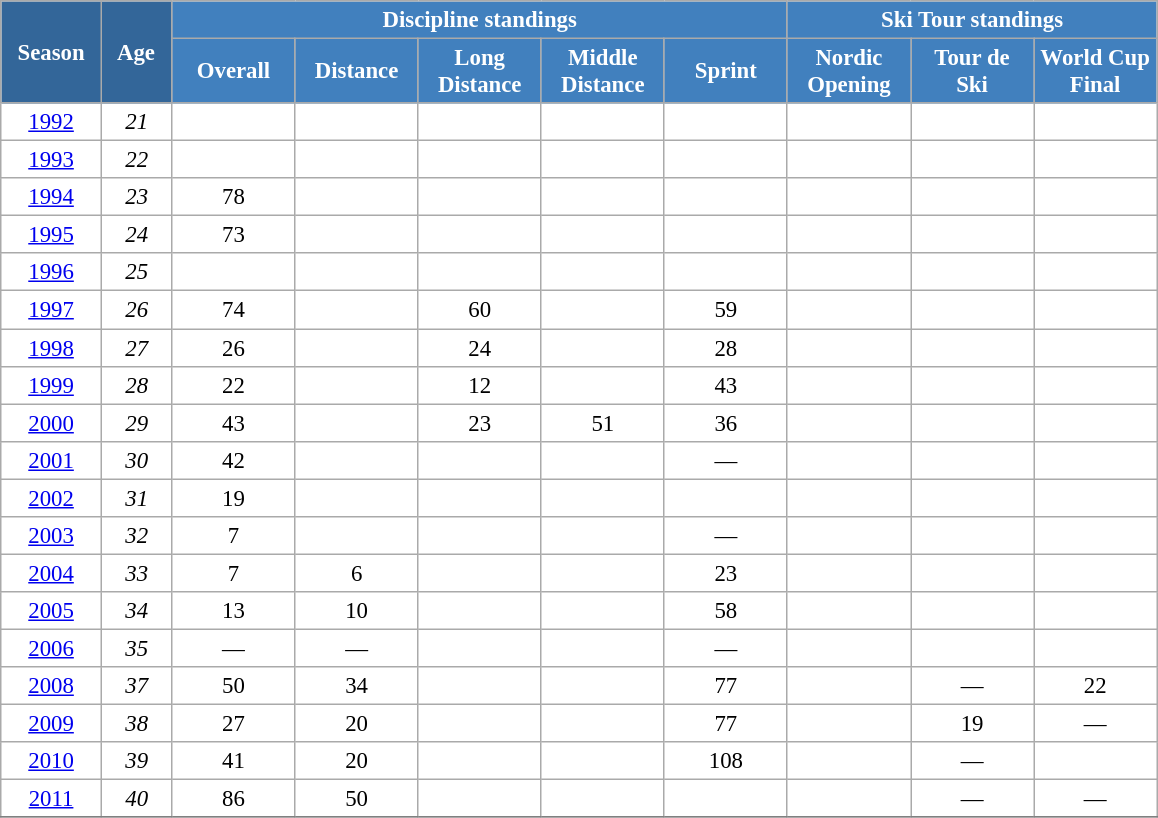<table class="wikitable" style="font-size:95%; text-align:center; border:grey solid 1px; border-collapse:collapse; background:#ffffff;">
<tr>
<th style="background-color:#369; color:white; width:60px;" rowspan="2"> Season </th>
<th style="background-color:#369; color:white; width:40px;" rowspan="2"> Age </th>
<th style="background-color:#4180be; color:white;" colspan="5">Discipline standings</th>
<th style="background-color:#4180be; color:white;" colspan="3">Ski Tour standings</th>
</tr>
<tr>
<th style="background-color:#4180be; color:white; width:75px;">Overall</th>
<th style="background-color:#4180be; color:white; width:75px;">Distance</th>
<th style="background-color:#4180be; color:white; width:75px;">Long Distance</th>
<th style="background-color:#4180be; color:white; width:75px;">Middle Distance</th>
<th style="background-color:#4180be; color:white; width:75px;">Sprint</th>
<th style="background-color:#4180be; color:white; width:75px;">Nordic<br>Opening</th>
<th style="background-color:#4180be; color:white; width:75px;">Tour de<br>Ski</th>
<th style="background-color:#4180be; color:white; width:75px;">World Cup<br>Final</th>
</tr>
<tr>
<td><a href='#'>1992</a></td>
<td><em>21</em></td>
<td></td>
<td></td>
<td></td>
<td></td>
<td></td>
<td></td>
<td></td>
<td></td>
</tr>
<tr>
<td><a href='#'>1993</a></td>
<td><em>22</em></td>
<td></td>
<td></td>
<td></td>
<td></td>
<td></td>
<td></td>
<td></td>
<td></td>
</tr>
<tr>
<td><a href='#'>1994</a></td>
<td><em>23</em></td>
<td>78</td>
<td></td>
<td></td>
<td></td>
<td></td>
<td></td>
<td></td>
<td></td>
</tr>
<tr>
<td><a href='#'>1995</a></td>
<td><em>24</em></td>
<td>73</td>
<td></td>
<td></td>
<td></td>
<td></td>
<td></td>
<td></td>
<td></td>
</tr>
<tr>
<td><a href='#'>1996</a></td>
<td><em>25</em></td>
<td></td>
<td></td>
<td></td>
<td></td>
<td></td>
<td></td>
<td></td>
<td></td>
</tr>
<tr>
<td><a href='#'>1997</a></td>
<td><em>26</em></td>
<td>74</td>
<td></td>
<td>60</td>
<td></td>
<td>59</td>
<td></td>
<td></td>
<td></td>
</tr>
<tr>
<td><a href='#'>1998</a></td>
<td><em>27</em></td>
<td>26</td>
<td></td>
<td>24</td>
<td></td>
<td>28</td>
<td></td>
<td></td>
<td></td>
</tr>
<tr>
<td><a href='#'>1999</a></td>
<td><em>28</em></td>
<td>22</td>
<td></td>
<td>12</td>
<td></td>
<td>43</td>
<td></td>
<td></td>
<td></td>
</tr>
<tr>
<td><a href='#'>2000</a></td>
<td><em>29</em></td>
<td>43</td>
<td></td>
<td>23</td>
<td>51</td>
<td>36</td>
<td></td>
<td></td>
<td></td>
</tr>
<tr>
<td><a href='#'>2001</a></td>
<td><em>30</em></td>
<td>42</td>
<td></td>
<td></td>
<td></td>
<td>—</td>
<td></td>
<td></td>
<td></td>
</tr>
<tr>
<td><a href='#'>2002</a></td>
<td><em>31</em></td>
<td>19</td>
<td></td>
<td></td>
<td></td>
<td></td>
<td></td>
<td></td>
<td></td>
</tr>
<tr>
<td><a href='#'>2003</a></td>
<td><em>32</em></td>
<td>7</td>
<td></td>
<td></td>
<td></td>
<td>—</td>
<td></td>
<td></td>
<td></td>
</tr>
<tr>
<td><a href='#'>2004</a></td>
<td><em>33</em></td>
<td>7</td>
<td>6</td>
<td></td>
<td></td>
<td>23</td>
<td></td>
<td></td>
<td></td>
</tr>
<tr>
<td><a href='#'>2005</a></td>
<td><em>34</em></td>
<td>13</td>
<td>10</td>
<td></td>
<td></td>
<td>58</td>
<td></td>
<td></td>
<td></td>
</tr>
<tr>
<td><a href='#'>2006</a></td>
<td><em>35</em></td>
<td>—</td>
<td>—</td>
<td></td>
<td></td>
<td>—</td>
<td></td>
<td></td>
<td></td>
</tr>
<tr>
<td><a href='#'>2008</a></td>
<td><em>37</em></td>
<td>50</td>
<td>34</td>
<td></td>
<td></td>
<td>77</td>
<td></td>
<td>—</td>
<td>22</td>
</tr>
<tr>
<td><a href='#'>2009</a></td>
<td><em>38</em></td>
<td>27</td>
<td>20</td>
<td></td>
<td></td>
<td>77</td>
<td></td>
<td>19</td>
<td>—</td>
</tr>
<tr>
<td><a href='#'>2010</a></td>
<td><em>39</em></td>
<td>41</td>
<td>20</td>
<td></td>
<td></td>
<td>108</td>
<td></td>
<td>—</td>
<td></td>
</tr>
<tr>
<td><a href='#'>2011</a></td>
<td><em>40</em></td>
<td>86</td>
<td>50</td>
<td></td>
<td></td>
<td></td>
<td></td>
<td>—</td>
<td>—</td>
</tr>
<tr>
</tr>
</table>
